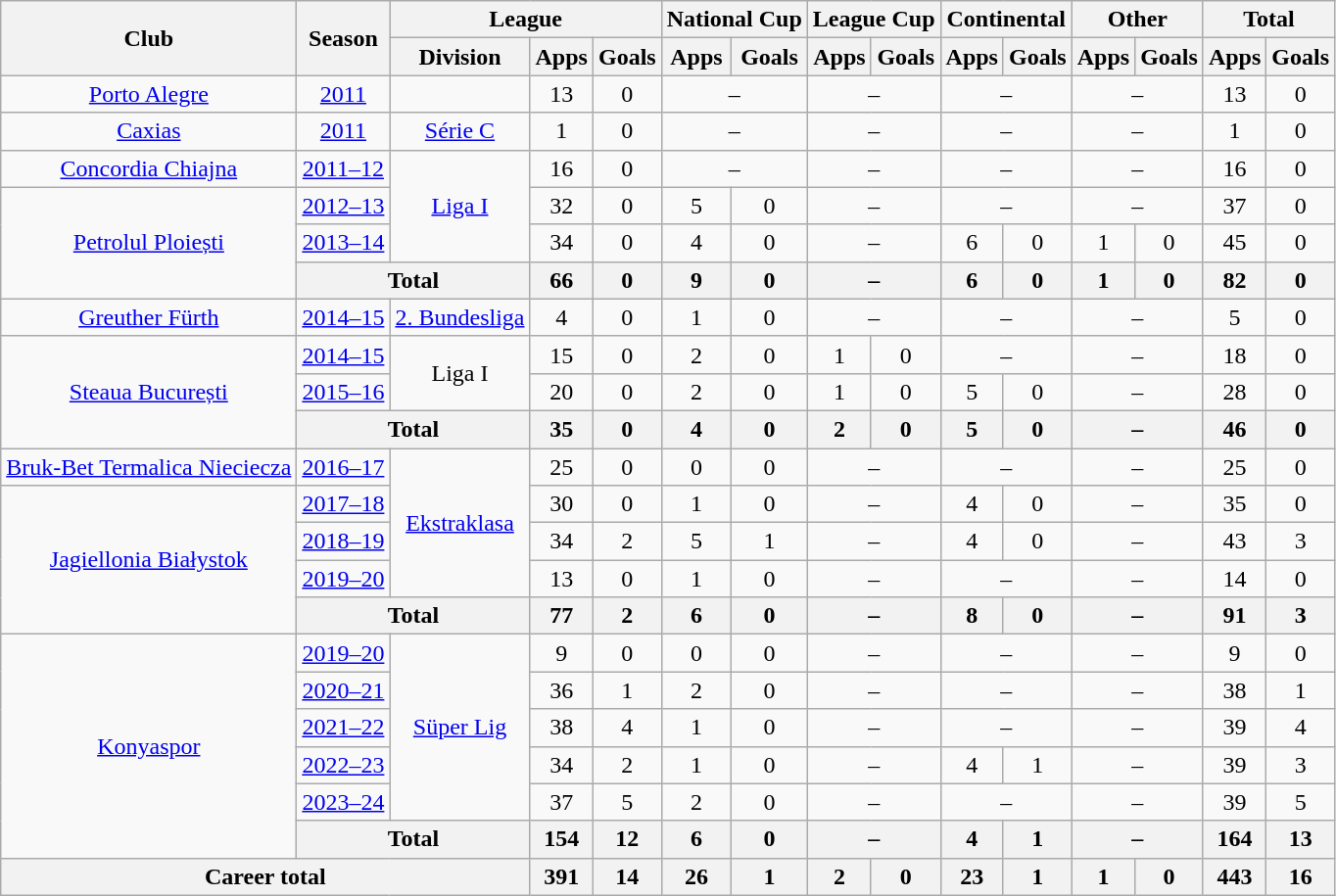<table class="wikitable" style="text-align:center">
<tr>
<th rowspan="2">Club</th>
<th rowspan="2">Season</th>
<th colspan="3">League</th>
<th colspan="2">National Cup</th>
<th colspan="2">League Cup</th>
<th colspan="2">Continental</th>
<th colspan="2">Other</th>
<th colspan="3">Total</th>
</tr>
<tr>
<th>Division</th>
<th>Apps</th>
<th>Goals</th>
<th>Apps</th>
<th>Goals</th>
<th>Apps</th>
<th>Goals</th>
<th>Apps</th>
<th>Goals</th>
<th>Apps</th>
<th>Goals</th>
<th>Apps</th>
<th>Goals</th>
</tr>
<tr>
<td><a href='#'>Porto Alegre</a></td>
<td><a href='#'>2011</a></td>
<td></td>
<td>13</td>
<td>0</td>
<td colspan="2">–</td>
<td colspan="2">–</td>
<td colspan="2">–</td>
<td colspan="2">–</td>
<td>13</td>
<td>0</td>
</tr>
<tr>
<td><a href='#'>Caxias</a></td>
<td><a href='#'>2011</a></td>
<td><a href='#'>Série C</a></td>
<td>1</td>
<td>0</td>
<td colspan="2">–</td>
<td colspan="2">–</td>
<td colspan="2">–</td>
<td colspan="2">–</td>
<td>1</td>
<td>0</td>
</tr>
<tr>
<td><a href='#'>Concordia Chiajna</a></td>
<td><a href='#'>2011–12</a></td>
<td rowspan="3"><a href='#'>Liga I</a></td>
<td>16</td>
<td>0</td>
<td colspan="2">–</td>
<td colspan="2">–</td>
<td colspan="2">–</td>
<td colspan="2">–</td>
<td>16</td>
<td>0</td>
</tr>
<tr>
<td rowspan="3"><a href='#'>Petrolul Ploiești</a></td>
<td><a href='#'>2012–13</a></td>
<td>32</td>
<td>0</td>
<td>5</td>
<td>0</td>
<td colspan="2">–</td>
<td colspan="2">–</td>
<td colspan="2">–</td>
<td>37</td>
<td>0</td>
</tr>
<tr>
<td><a href='#'>2013–14</a></td>
<td>34</td>
<td>0</td>
<td>4</td>
<td>0</td>
<td colspan="2">–</td>
<td>6</td>
<td>0</td>
<td>1</td>
<td>0</td>
<td>45</td>
<td>0</td>
</tr>
<tr>
<th colspan="2">Total</th>
<th>66</th>
<th>0</th>
<th>9</th>
<th>0</th>
<th colspan="2">–</th>
<th>6</th>
<th>0</th>
<th>1</th>
<th>0</th>
<th>82</th>
<th>0</th>
</tr>
<tr>
<td><a href='#'>Greuther Fürth</a></td>
<td><a href='#'>2014–15</a></td>
<td><a href='#'>2. Bundesliga</a></td>
<td>4</td>
<td>0</td>
<td>1</td>
<td>0</td>
<td colspan="2">–</td>
<td colspan="2">–</td>
<td colspan="2">–</td>
<td>5</td>
<td>0</td>
</tr>
<tr>
<td rowspan="3"><a href='#'>Steaua București</a></td>
<td><a href='#'>2014–15</a></td>
<td rowspan="2">Liga I</td>
<td>15</td>
<td>0</td>
<td>2</td>
<td>0</td>
<td>1</td>
<td>0</td>
<td colspan="2">–</td>
<td colspan="2">–</td>
<td>18</td>
<td>0</td>
</tr>
<tr>
<td><a href='#'>2015–16</a></td>
<td>20</td>
<td>0</td>
<td>2</td>
<td>0</td>
<td>1</td>
<td>0</td>
<td>5</td>
<td>0</td>
<td colspan="2">–</td>
<td>28</td>
<td>0</td>
</tr>
<tr>
<th colspan="2">Total</th>
<th>35</th>
<th>0</th>
<th>4</th>
<th>0</th>
<th>2</th>
<th>0</th>
<th>5</th>
<th>0</th>
<th colspan="2">–</th>
<th>46</th>
<th>0</th>
</tr>
<tr>
<td><a href='#'>Bruk-Bet Termalica Nieciecza</a></td>
<td><a href='#'>2016–17</a></td>
<td rowspan="4"><a href='#'>Ekstraklasa</a></td>
<td>25</td>
<td>0</td>
<td>0</td>
<td>0</td>
<td colspan="2">–</td>
<td colspan="2">–</td>
<td colspan="2">–</td>
<td>25</td>
<td>0</td>
</tr>
<tr>
<td rowspan="4"><a href='#'>Jagiellonia Białystok</a></td>
<td><a href='#'>2017–18</a></td>
<td>30</td>
<td>0</td>
<td>1</td>
<td>0</td>
<td colspan="2">–</td>
<td>4</td>
<td>0</td>
<td colspan="2">–</td>
<td>35</td>
<td>0</td>
</tr>
<tr>
<td><a href='#'>2018–19</a></td>
<td>34</td>
<td>2</td>
<td>5</td>
<td>1</td>
<td colspan="2">–</td>
<td>4</td>
<td>0</td>
<td colspan="2">–</td>
<td>43</td>
<td>3</td>
</tr>
<tr>
<td><a href='#'>2019–20</a></td>
<td>13</td>
<td>0</td>
<td>1</td>
<td>0</td>
<td colspan="2">–</td>
<td colspan="2">–</td>
<td colspan="2">–</td>
<td>14</td>
<td>0</td>
</tr>
<tr>
<th colspan="2">Total</th>
<th>77</th>
<th>2</th>
<th>6</th>
<th>0</th>
<th colspan="2">–</th>
<th>8</th>
<th>0</th>
<th colspan="2">–</th>
<th>91</th>
<th>3</th>
</tr>
<tr>
<td rowspan="6"><a href='#'>Konyaspor</a></td>
<td><a href='#'>2019–20</a></td>
<td rowspan="5"><a href='#'>Süper Lig</a></td>
<td>9</td>
<td>0</td>
<td>0</td>
<td>0</td>
<td colspan="2">–</td>
<td colspan="2">–</td>
<td colspan="2">–</td>
<td>9</td>
<td>0</td>
</tr>
<tr>
<td><a href='#'>2020–21</a></td>
<td>36</td>
<td>1</td>
<td>2</td>
<td>0</td>
<td colspan="2">–</td>
<td colspan="2">–</td>
<td colspan="2">–</td>
<td>38</td>
<td>1</td>
</tr>
<tr>
<td><a href='#'>2021–22</a></td>
<td>38</td>
<td>4</td>
<td>1</td>
<td>0</td>
<td colspan="2">–</td>
<td colspan="2">–</td>
<td colspan="2">–</td>
<td>39</td>
<td>4</td>
</tr>
<tr>
<td><a href='#'>2022–23</a></td>
<td>34</td>
<td>2</td>
<td>1</td>
<td>0</td>
<td colspan="2">–</td>
<td>4</td>
<td>1</td>
<td colspan="2">–</td>
<td>39</td>
<td>3</td>
</tr>
<tr>
<td><a href='#'>2023–24</a></td>
<td>37</td>
<td>5</td>
<td>2</td>
<td>0</td>
<td colspan="2">–</td>
<td colspan="2">–</td>
<td colspan="2">–</td>
<td>39</td>
<td>5</td>
</tr>
<tr>
<th colspan="2">Total</th>
<th>154</th>
<th>12</th>
<th>6</th>
<th>0</th>
<th colspan="2">–</th>
<th>4</th>
<th>1</th>
<th colspan="2">–</th>
<th>164</th>
<th>13</th>
</tr>
<tr>
<th colspan="3">Career total</th>
<th>391</th>
<th>14</th>
<th>26</th>
<th>1</th>
<th>2</th>
<th>0</th>
<th>23</th>
<th>1</th>
<th>1</th>
<th>0</th>
<th>443</th>
<th>16</th>
</tr>
</table>
